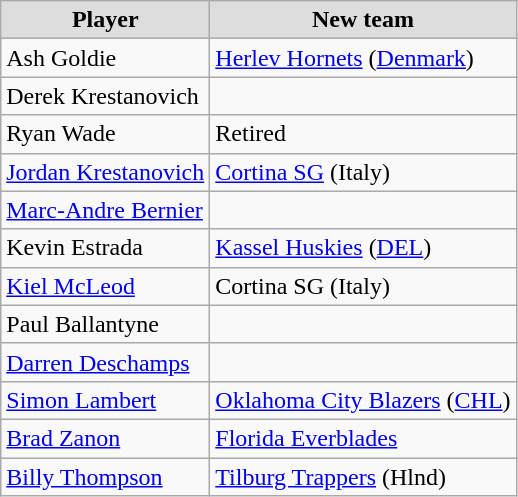<table class="wikitable">
<tr align="center"  bgcolor="#dddddd">
<td><strong>Player</strong></td>
<td><strong>New team</strong></td>
</tr>
<tr>
<td>Ash Goldie</td>
<td><a href='#'>Herlev Hornets</a> (<a href='#'>Denmark</a>)</td>
</tr>
<tr>
<td>Derek Krestanovich</td>
<td></td>
</tr>
<tr>
<td>Ryan Wade</td>
<td>Retired</td>
</tr>
<tr>
<td><a href='#'>Jordan Krestanovich</a></td>
<td><a href='#'>Cortina SG</a> (Italy)</td>
</tr>
<tr>
<td><a href='#'>Marc-Andre Bernier</a></td>
<td></td>
</tr>
<tr>
<td>Kevin Estrada</td>
<td><a href='#'>Kassel Huskies</a> (<a href='#'>DEL</a>)</td>
</tr>
<tr>
<td><a href='#'>Kiel McLeod</a></td>
<td>Cortina SG (Italy)</td>
</tr>
<tr>
<td>Paul Ballantyne</td>
<td></td>
</tr>
<tr>
<td><a href='#'>Darren Deschamps</a></td>
<td></td>
</tr>
<tr>
<td><a href='#'>Simon Lambert</a></td>
<td><a href='#'>Oklahoma City Blazers</a> (<a href='#'>CHL</a>)</td>
</tr>
<tr>
<td><a href='#'>Brad Zanon</a></td>
<td><a href='#'>Florida Everblades</a></td>
</tr>
<tr>
<td><a href='#'>Billy Thompson</a></td>
<td><a href='#'>Tilburg Trappers</a> (Hlnd)</td>
</tr>
</table>
